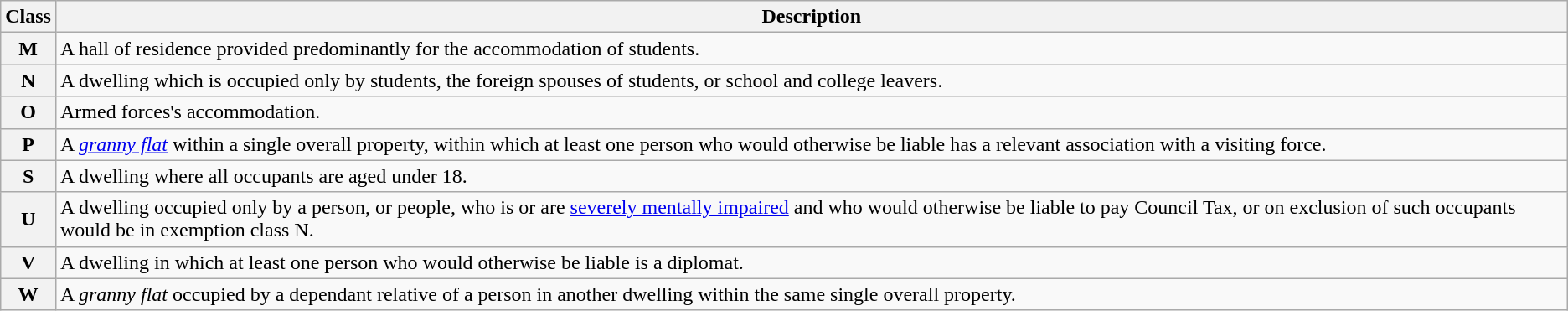<table class="wikitable">
<tr>
<th>Class</th>
<th>Description</th>
</tr>
<tr>
<th>M</th>
<td>A hall of residence provided predominantly for the accommodation of students.</td>
</tr>
<tr>
<th>N</th>
<td>A dwelling which is occupied only by students, the foreign spouses of students, or school and college leavers.</td>
</tr>
<tr>
<th>O</th>
<td>Armed forces's accommodation.</td>
</tr>
<tr>
<th>P</th>
<td>A <em><a href='#'>granny flat</a></em> within a single overall property, within which at least one person who would otherwise be liable has a relevant association with a visiting force.</td>
</tr>
<tr>
<th>S</th>
<td>A dwelling where all occupants are aged under 18.</td>
</tr>
<tr>
<th>U</th>
<td>A dwelling occupied only by a person, or people, who is or are <a href='#'>severely mentally impaired</a> and who would otherwise be liable to pay Council Tax, or on exclusion of such occupants would be in exemption class N.</td>
</tr>
<tr>
<th>V</th>
<td>A dwelling in which at least one person who would otherwise be liable is a diplomat.</td>
</tr>
<tr>
<th>W</th>
<td>A <em>granny flat</em> occupied by a dependant relative of a person in another dwelling within the same single overall property.</td>
</tr>
</table>
